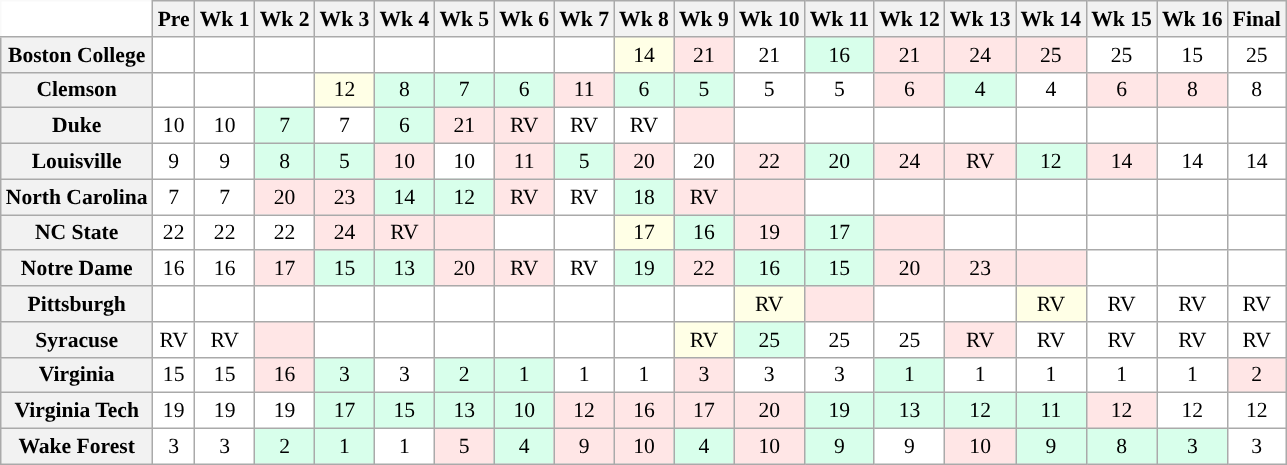<table class="wikitable" style="white-space:nowrap;font-size:90%;">
<tr>
<th colspan=1 style="background:white; border-top-style:hidden; border-left-style:hidden;"> </th>
<th>Pre <br></th>
<th>Wk 1 <br></th>
<th>Wk 2 <br></th>
<th>Wk 3 <br></th>
<th>Wk 4 <br></th>
<th>Wk 5 <br></th>
<th>Wk 6 <br></th>
<th>Wk 7 <br></th>
<th>Wk 8 <br></th>
<th>Wk 9 <br></th>
<th>Wk 10 <br></th>
<th>Wk 11 <br></th>
<th>Wk 12 <br></th>
<th>Wk 13 <br></th>
<th>Wk 14 <br></th>
<th>Wk 15 <br></th>
<th>Wk 16 <br></th>
<th>Final <br></th>
</tr>
<tr style="text-align:center;">
<th>Boston College</th>
<td style="background:#FFF;"></td>
<td style="background:#FFF;"></td>
<td style="background:#FFF;"></td>
<td style="background:#FFF;"></td>
<td style="background:#FFF;"></td>
<td style="background:#FFF;"></td>
<td style="background:#FFF;"></td>
<td style="background:#FFF;"></td>
<td style="background:#FFFFE6;"> 14</td>
<td style="background:#FFE6E6;"> 21</td>
<td style="background:#FFF;"> 21</td>
<td style="background:#D8FFEB;"> 16</td>
<td style="background:#FFE6E6;"> 21</td>
<td style="background:#FFE6E6;"> 24</td>
<td style="background:#FFE6E6;"> 25</td>
<td style="background:#FFF;"> 25</td>
<td style="background:#FFF;"> 15</td>
<td style="background:#FFF;"> 25</td>
</tr>
<tr style="text-align:center;">
<th>Clemson</th>
<td style="background:#FFF;"></td>
<td style="background:#FFF;"></td>
<td style="background:#FFF;"></td>
<td style="background:#FFFFE6;"> 12</td>
<td style="background:#D8FFEB;"> 8</td>
<td style="background:#D8FFEB;"> 7</td>
<td style="background:#D8FFEB;"> 6</td>
<td style="background:#FFE6E6;"> 11</td>
<td style="background:#D8FFEB;"> 6</td>
<td style="background:#D8FFEB;"> 5</td>
<td style="background:#FFF;"> 5</td>
<td style="background:#FFF;"> 5</td>
<td style="background:#FFE6E6;"> 6</td>
<td style="background:#D8FFEB;"> 4</td>
<td style="background:#FFF;"> 4</td>
<td style="background:#FFE6E6;"> 6</td>
<td style="background:#FFE6E6;"> 8</td>
<td style="background:#FFF;"> 8</td>
</tr>
<tr style="text-align:center;">
<th>Duke</th>
<td style="background:#FFF;"> 10</td>
<td style="background:#FFF;"> 10</td>
<td style="background:#D8FFEB;"> 7</td>
<td style="background:#FFF;"> 7</td>
<td style="background:#D8FFEB;"> 6</td>
<td style="background:#FFE6E6;"> 21</td>
<td style="background:#FFE6E6;"> RV</td>
<td style="background:#FFF;"> RV</td>
<td style="background:#FFF;"> RV</td>
<td style="background:#FFE6E6;"></td>
<td style="background:#FFF;"></td>
<td style="background:#FFF;"></td>
<td style="background:#FFF;"></td>
<td style="background:#FFF;"></td>
<td style="background:#FFF;"></td>
<td style="background:#FFF;"></td>
<td style="background:#FFF;"></td>
<td style="background:#FFF;"></td>
</tr>
<tr style="text-align:center;">
<th>Louisville</th>
<td style="background:#FFF;"> 9</td>
<td style="background:#FFF;"> 9</td>
<td style="background:#D8FFEB;"> 8</td>
<td style="background:#D8FFEB;"> 5</td>
<td style="background:#FFE6E6;"> 10</td>
<td style="background:#FFF;"> 10</td>
<td style="background:#FFE6E6;"> 11</td>
<td style="background:#D8FFEB;"> 5</td>
<td style="background:#FFE6E6;"> 20</td>
<td style="background:#FFF;"> 20</td>
<td style="background:#FFE6E6;"> 22</td>
<td style="background:#D8FFEB;"> 20</td>
<td style="background:#FFE6E6;"> 24</td>
<td style="background:#FFE6E6;"> RV</td>
<td style="background:#D8FFEB;"> 12</td>
<td style="background:#FFE6E6;"> 14</td>
<td style="background:#FFF;"> 14</td>
<td style="background:#FFF;"> 14</td>
</tr>
<tr style="text-align:center;">
<th>North Carolina</th>
<td style="background:#FFF;"> 7</td>
<td style="background:#FFF;"> 7</td>
<td style="background:#FFE6E6;"> 20</td>
<td style="background:#FFE6E6;"> 23</td>
<td style="background:#D8FFEB;"> 14</td>
<td style="background:#D8FFEB;"> 12</td>
<td style="background:#FFE6E6;"> RV</td>
<td style="background:#FFF;"> RV</td>
<td style="background:#D8FFEB;"> 18</td>
<td style="background:#FFE6E6;"> RV</td>
<td style="background:#FFE6E6;"></td>
<td style="background:#FFF;"></td>
<td style="background:#FFF;"></td>
<td style="background:#FFF;"></td>
<td style="background:#FFF;"></td>
<td style="background:#FFF;"></td>
<td style="background:#FFF;"></td>
<td style="background:#FFF;"></td>
</tr>
<tr style="text-align:center;">
<th>NC State</th>
<td style="background:#FFF;"> 22</td>
<td style="background:#FFF;"> 22</td>
<td style="background:#FFF;"> 22</td>
<td style="background:#FFE6E6;"> 24</td>
<td style="background:#FFE6E6;"> RV</td>
<td style="background:#FFE6E6;"></td>
<td style="background:#FFF;"></td>
<td style="background:#FFF;"></td>
<td style="background:#FFFFE6;"> 17</td>
<td style="background:#D8FFEB;"> 16</td>
<td style="background:#FFE6E6;"> 19</td>
<td style="background:#D8FFEB;"> 17</td>
<td style="background:#FFE6E6;"></td>
<td style="background:#FFF;"></td>
<td style="background:#FFF;"></td>
<td style="background:#FFF;"></td>
<td style="background:#FFF;"></td>
<td style="background:#FFF;"></td>
</tr>
<tr style="text-align:center;">
<th>Notre Dame</th>
<td style="background:#FFF;"> 16</td>
<td style="background:#FFF;"> 16</td>
<td style="background:#FFE6E6;"> 17</td>
<td style="background:#D8FFEB;"> 15</td>
<td style="background:#D8FFEB;"> 13</td>
<td style="background:#FFE6E6;"> 20</td>
<td style="background:#FFE6E6;"> RV</td>
<td style="background:#FFF;"> RV</td>
<td style="background:#D8FFEB;"> 19</td>
<td style="background:#FFE6E6;"> 22</td>
<td style="background:#D8FFEB;"> 16</td>
<td style="background:#D8FFEB;"> 15</td>
<td style="background:#FFE6E6;"> 20</td>
<td style="background:#FFE6E6;"> 23</td>
<td style="background:#FFE6E6;"></td>
<td style="background:#FFF;"></td>
<td style="background:#FFF;"></td>
<td style="background:#FFF;"></td>
</tr>
<tr style="text-align:center;">
<th>Pittsburgh</th>
<td style="background:#FFF;"></td>
<td style="background:#FFF;"></td>
<td style="background:#FFF;"></td>
<td style="background:#FFF;"></td>
<td style="background:#FFF;"></td>
<td style="background:#FFF;"></td>
<td style="background:#FFF;"></td>
<td style="background:#FFF;"></td>
<td style="background:#FFF;"></td>
<td style="background:#FFF;"></td>
<td style="background:#FFFFE6;"> RV</td>
<td style="background:#FFE6E6;"></td>
<td style="background:#FFF;"></td>
<td style="background:#FFF;"></td>
<td style="background:#FFFFE6;"> RV</td>
<td style="background:#FFF;"> RV</td>
<td style="background:#FFF;"> RV</td>
<td style="background:#FFF;"> RV</td>
</tr>
<tr style="text-align:center;">
<th>Syracuse</th>
<td style="background:#FFF;"> RV</td>
<td style="background:#FFF;"> RV</td>
<td style="background:#FFE6E6;"></td>
<td style="background:#FFF;"></td>
<td style="background:#FFF;"></td>
<td style="background:#FFF;"></td>
<td style="background:#FFF;"></td>
<td style="background:#FFF;"></td>
<td style="background:#FFF;"></td>
<td style="background:#FFFFE6;"> RV</td>
<td style="background:#D8FFEB;"> 25</td>
<td style="background:#FFF;"> 25</td>
<td style="background:#FFF;"> 25</td>
<td style="background:#FFE6E6;"> RV</td>
<td style="background:#FFF;"> RV</td>
<td style="background:#FFF;"> RV</td>
<td style="background:#FFF;"> RV</td>
<td style="background:#FFF;"> RV</td>
</tr>
<tr style="text-align:center;">
<th>Virginia</th>
<td style="background:#FFF;"> 15</td>
<td style="background:#FFF;"> 15</td>
<td style="background:#FFE6E6;"> 16</td>
<td style="background:#D8FFEB;"> 3</td>
<td style="background:#FFF;"> 3</td>
<td style="background:#D8FFEB;"> 2</td>
<td style="background:#D8FFEB;"> 1</td>
<td style="background:#FFF;"> 1</td>
<td style="background:#FFF;"> 1</td>
<td style="background:#FFE6E6;"> 3</td>
<td style="background:#FFF;"> 3</td>
<td style="background:#FFF;"> 3</td>
<td style="background:#D8FFEB;"> 1</td>
<td style="background:#FFF;"> 1</td>
<td style="background:#FFF;"> 1</td>
<td style="background:#FFF;"> 1</td>
<td style="background:#FFF;"> 1</td>
<td style="background:#FFE6E6;"> 2</td>
</tr>
<tr style="text-align:center;">
<th>Virginia Tech</th>
<td style="background:#FFF;"> 19</td>
<td style="background:#FFF;"> 19</td>
<td style="background:#FFF;"> 19</td>
<td style="background:#D8FFEB;"> 17</td>
<td style="background:#D8FFEB;"> 15</td>
<td style="background:#D8FFEB;"> 13</td>
<td style="background:#D8FFEB;"> 10</td>
<td style="background:#FFE6E6;"> 12</td>
<td style="background:#FFE6E6;"> 16</td>
<td style="background:#FFE6E6;"> 17</td>
<td style="background:#FFE6E6;"> 20</td>
<td style="background:#D8FFEB;"> 19</td>
<td style="background:#D8FFEB;"> 13</td>
<td style="background:#D8FFEB;"> 12</td>
<td style="background:#D8FFEB;"> 11</td>
<td style="background:#FFE6E6;"> 12</td>
<td style="background:#FFF;"> 12</td>
<td style="background:#FFF;"> 12</td>
</tr>
<tr style="text-align:center;">
<th>Wake Forest</th>
<td style="background:#FFF;"> 3</td>
<td style="background:#FFF;"> 3</td>
<td style="background:#D8FFEB;"> 2</td>
<td style="background:#D8FFEB;"> 1</td>
<td style="background:#FFF;"> 1</td>
<td style="background:#FFE6E6;"> 5</td>
<td style="background:#D8FFEB;"> 4</td>
<td style="background:#FFE6E6;"> 9</td>
<td style="background:#FFE6E6;"> 10</td>
<td style="background:#D8FFEB;"> 4</td>
<td style="background:#FFE6E6;"> 10</td>
<td style="background:#D8FFEB;"> 9</td>
<td style="background:#FFF;"> 9</td>
<td style="background:#FFE6E6;"> 10</td>
<td style="background:#D8FFEB;"> 9</td>
<td style="background:#D8FFEB;"> 8</td>
<td style="background:#D8FFEB;"> 3</td>
<td style="background:#FFF;"> 3</td>
</tr>
</table>
